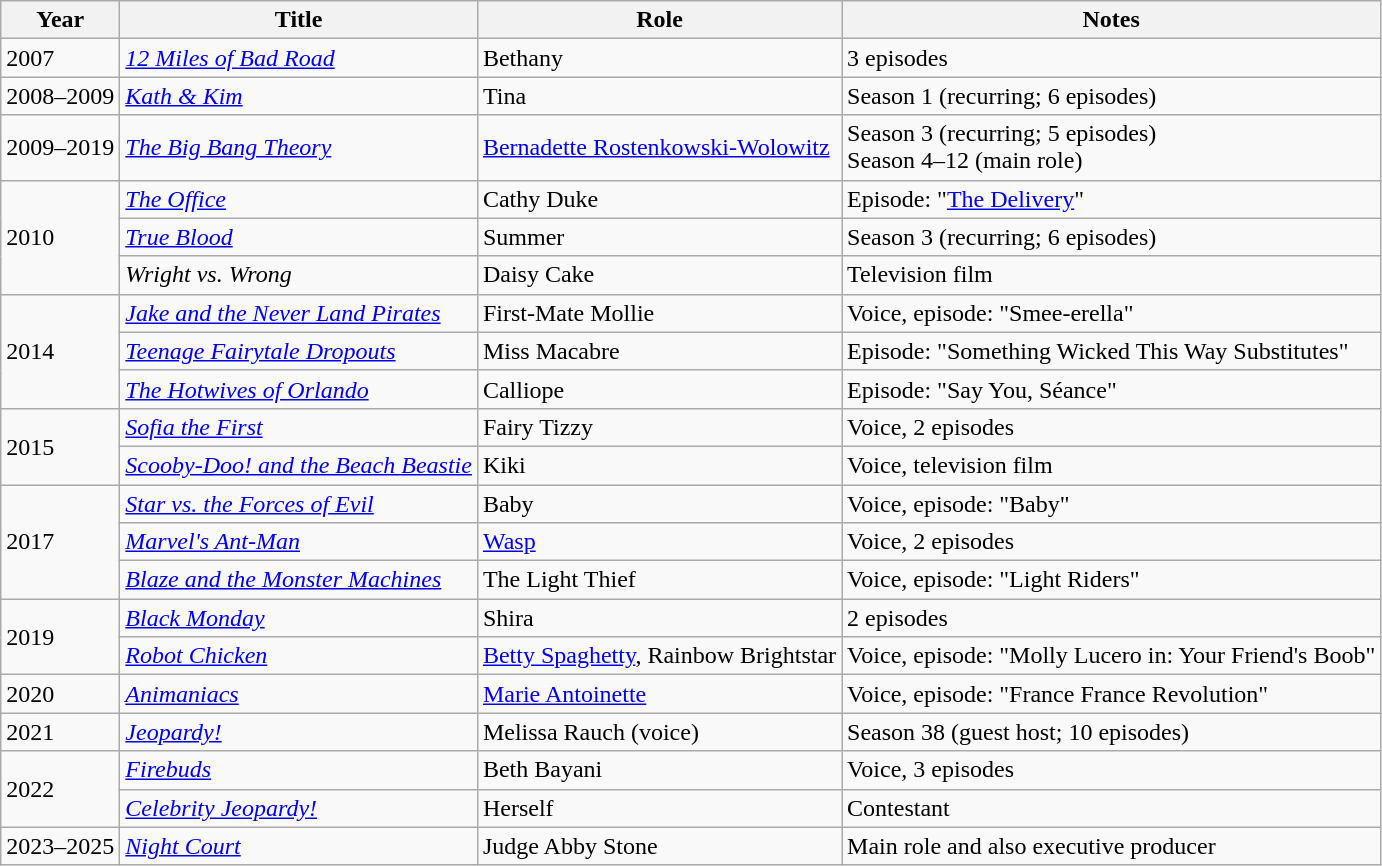<table class="wikitable sortable">
<tr>
<th>Year</th>
<th>Title</th>
<th>Role</th>
<th class="unsortable">Notes</th>
</tr>
<tr>
<td>2007</td>
<td><em><a href='#'>12 Miles of Bad Road</a></em></td>
<td>Bethany</td>
<td>3 episodes</td>
</tr>
<tr>
<td>2008–2009</td>
<td><em><a href='#'>Kath & Kim</a></em></td>
<td>Tina</td>
<td>Season 1 (recurring; 6 episodes)</td>
</tr>
<tr>
<td>2009–2019</td>
<td><em><a href='#'>The Big Bang Theory</a></em></td>
<td><a href='#'>Bernadette Rostenkowski-Wolowitz</a></td>
<td>Season 3 (recurring; 5 episodes)<br>Season 4–12 (main role)</td>
</tr>
<tr>
<td rowspan="3">2010</td>
<td><em><a href='#'>The Office</a></em></td>
<td>Cathy Duke</td>
<td>Episode: "<a href='#'>The Delivery</a>"</td>
</tr>
<tr>
<td><em><a href='#'>True Blood</a></em></td>
<td>Summer</td>
<td>Season 3 (recurring; 6 episodes)</td>
</tr>
<tr>
<td><em>Wright vs. Wrong</em></td>
<td>Daisy Cake</td>
<td>Television film</td>
</tr>
<tr>
<td rowspan="3">2014</td>
<td><em><a href='#'>Jake and the Never Land Pirates</a></em></td>
<td>First-Mate Mollie</td>
<td>Voice, episode: "Smee-erella"</td>
</tr>
<tr>
<td><em><a href='#'>Teenage Fairytale Dropouts</a></em></td>
<td>Miss Macabre</td>
<td>Episode: "Something Wicked This Way Substitutes"</td>
</tr>
<tr>
<td><em><a href='#'>The Hotwives of Orlando</a></em></td>
<td>Calliope</td>
<td>Episode: "Say You, Séance"</td>
</tr>
<tr>
<td rowspan="2">2015</td>
<td><em><a href='#'>Sofia the First</a></em></td>
<td>Fairy Tizzy</td>
<td>Voice, 2 episodes</td>
</tr>
<tr>
<td><em><a href='#'>Scooby-Doo! and the Beach Beastie</a></em></td>
<td>Kiki</td>
<td>Voice, television film</td>
</tr>
<tr>
<td rowspan="3">2017</td>
<td><em><a href='#'>Star vs. the Forces of Evil</a></em></td>
<td>Baby</td>
<td>Voice, episode: "Baby"</td>
</tr>
<tr>
<td><em><a href='#'>Marvel's Ant-Man</a></em></td>
<td><a href='#'>Wasp</a></td>
<td>Voice, 2 episodes</td>
</tr>
<tr>
<td><em><a href='#'>Blaze and the Monster Machines</a></em></td>
<td>The Light Thief</td>
<td>Voice, episode: "Light Riders"</td>
</tr>
<tr>
<td rowspan="2">2019</td>
<td><em><a href='#'>Black Monday</a></em></td>
<td>Shira</td>
<td>2 episodes</td>
</tr>
<tr>
<td><em><a href='#'>Robot Chicken</a></em></td>
<td><a href='#'>Betty Spaghetty</a>, Rainbow Brightstar</td>
<td>Voice, episode: "Molly Lucero in: Your Friend's Boob"</td>
</tr>
<tr>
<td>2020</td>
<td><em><a href='#'>Animaniacs</a></em></td>
<td><a href='#'>Marie Antoinette</a></td>
<td>Voice, episode: "France France Revolution"</td>
</tr>
<tr>
<td>2021</td>
<td><em><a href='#'>Jeopardy!</a></em></td>
<td>Melissa Rauch (voice)</td>
<td>Season 38 (guest host; 10 episodes)</td>
</tr>
<tr>
<td rowspan="2">2022</td>
<td><em><a href='#'>Firebuds</a></em></td>
<td>Beth Bayani</td>
<td>Voice, 3 episodes</td>
</tr>
<tr>
<td><em><a href='#'>Celebrity Jeopardy!</a></em></td>
<td>Herself</td>
<td>Contestant</td>
</tr>
<tr>
<td>2023–2025</td>
<td><em><a href='#'>Night Court</a></em></td>
<td>Judge Abby Stone</td>
<td>Main role and also executive producer</td>
</tr>
</table>
